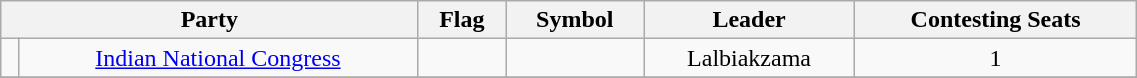<table class="wikitable" width="60%" style="text-align:center">
<tr>
<th colspan="2">Party</th>
<th>Flag</th>
<th>Symbol</th>
<th>Leader</th>
<th>Contesting Seats</th>
</tr>
<tr>
<td></td>
<td><a href='#'>Indian National Congress</a></td>
<td></td>
<td></td>
<td>Lalbiakzama</td>
<td>1</td>
</tr>
<tr>
</tr>
</table>
